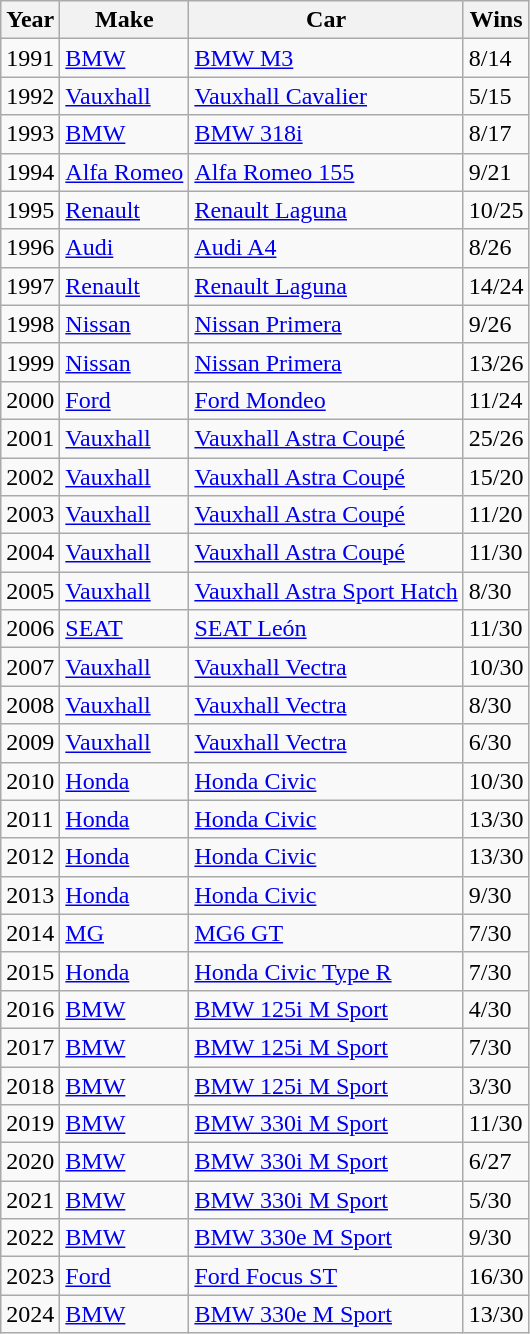<table class="wikitable sortable">
<tr>
<th>Year</th>
<th>Make</th>
<th>Car</th>
<th>Wins</th>
</tr>
<tr>
<td>1991</td>
<td><a href='#'>BMW</a></td>
<td><a href='#'>BMW M3</a></td>
<td>8/14</td>
</tr>
<tr>
<td>1992</td>
<td><a href='#'>Vauxhall</a></td>
<td><a href='#'>Vauxhall Cavalier</a></td>
<td>5/15</td>
</tr>
<tr>
<td>1993</td>
<td><a href='#'>BMW</a></td>
<td><a href='#'>BMW 318i</a></td>
<td>8/17</td>
</tr>
<tr>
<td>1994</td>
<td><a href='#'>Alfa Romeo</a></td>
<td><a href='#'>Alfa Romeo 155</a></td>
<td>9/21</td>
</tr>
<tr>
<td>1995</td>
<td><a href='#'>Renault</a></td>
<td><a href='#'>Renault Laguna</a></td>
<td>10/25</td>
</tr>
<tr>
<td>1996</td>
<td><a href='#'>Audi</a></td>
<td><a href='#'>Audi A4</a></td>
<td>8/26</td>
</tr>
<tr>
<td>1997</td>
<td><a href='#'>Renault</a></td>
<td><a href='#'>Renault Laguna</a></td>
<td>14/24</td>
</tr>
<tr>
<td>1998</td>
<td><a href='#'>Nissan</a></td>
<td><a href='#'>Nissan Primera</a></td>
<td>9/26</td>
</tr>
<tr>
<td>1999</td>
<td><a href='#'>Nissan</a></td>
<td><a href='#'>Nissan Primera</a></td>
<td>13/26</td>
</tr>
<tr>
<td>2000</td>
<td><a href='#'>Ford</a></td>
<td><a href='#'>Ford Mondeo</a></td>
<td>11/24</td>
</tr>
<tr>
<td>2001</td>
<td><a href='#'>Vauxhall</a></td>
<td><a href='#'>Vauxhall Astra Coupé</a></td>
<td>25/26</td>
</tr>
<tr>
<td>2002</td>
<td><a href='#'>Vauxhall</a></td>
<td><a href='#'>Vauxhall Astra Coupé</a></td>
<td>15/20</td>
</tr>
<tr>
<td>2003</td>
<td><a href='#'>Vauxhall</a></td>
<td><a href='#'>Vauxhall Astra Coupé</a></td>
<td>11/20</td>
</tr>
<tr>
<td>2004</td>
<td><a href='#'>Vauxhall</a></td>
<td><a href='#'>Vauxhall Astra Coupé</a></td>
<td>11/30</td>
</tr>
<tr>
<td>2005</td>
<td><a href='#'>Vauxhall</a></td>
<td><a href='#'>Vauxhall Astra Sport Hatch</a></td>
<td>8/30</td>
</tr>
<tr>
<td>2006</td>
<td><a href='#'>SEAT</a></td>
<td><a href='#'>SEAT León</a></td>
<td>11/30</td>
</tr>
<tr>
<td>2007</td>
<td><a href='#'>Vauxhall</a></td>
<td><a href='#'>Vauxhall Vectra</a></td>
<td>10/30</td>
</tr>
<tr>
<td>2008</td>
<td><a href='#'>Vauxhall</a></td>
<td><a href='#'>Vauxhall Vectra</a></td>
<td>8/30</td>
</tr>
<tr>
<td>2009</td>
<td><a href='#'>Vauxhall</a></td>
<td><a href='#'>Vauxhall Vectra</a></td>
<td>6/30</td>
</tr>
<tr>
<td>2010</td>
<td><a href='#'>Honda</a></td>
<td><a href='#'>Honda Civic</a></td>
<td>10/30</td>
</tr>
<tr>
<td>2011</td>
<td><a href='#'>Honda</a></td>
<td><a href='#'>Honda Civic</a></td>
<td>13/30</td>
</tr>
<tr>
<td>2012</td>
<td><a href='#'>Honda</a></td>
<td><a href='#'>Honda Civic</a></td>
<td>13/30</td>
</tr>
<tr>
<td>2013</td>
<td><a href='#'>Honda</a></td>
<td><a href='#'>Honda Civic</a></td>
<td>9/30</td>
</tr>
<tr>
<td>2014</td>
<td><a href='#'>MG</a></td>
<td><a href='#'>MG6 GT</a></td>
<td>7/30</td>
</tr>
<tr>
<td>2015</td>
<td><a href='#'>Honda</a></td>
<td><a href='#'>Honda Civic Type R</a></td>
<td>7/30</td>
</tr>
<tr>
<td>2016</td>
<td><a href='#'>BMW</a></td>
<td><a href='#'>BMW 125i M Sport</a></td>
<td>4/30</td>
</tr>
<tr>
<td>2017</td>
<td><a href='#'>BMW</a></td>
<td><a href='#'>BMW 125i M Sport</a></td>
<td>7/30</td>
</tr>
<tr>
<td>2018</td>
<td><a href='#'>BMW</a></td>
<td><a href='#'>BMW 125i M Sport</a></td>
<td>3/30</td>
</tr>
<tr>
<td>2019</td>
<td><a href='#'>BMW</a></td>
<td><a href='#'>BMW 330i M Sport</a></td>
<td>11/30</td>
</tr>
<tr>
<td>2020</td>
<td><a href='#'>BMW</a></td>
<td><a href='#'>BMW 330i M Sport</a></td>
<td>6/27</td>
</tr>
<tr>
<td>2021</td>
<td><a href='#'>BMW</a></td>
<td><a href='#'>BMW 330i M Sport</a></td>
<td>5/30</td>
</tr>
<tr>
<td>2022</td>
<td><a href='#'>BMW</a></td>
<td><a href='#'>BMW 330e M Sport</a></td>
<td>9/30</td>
</tr>
<tr>
<td>2023</td>
<td><a href='#'>Ford</a></td>
<td><a href='#'>Ford Focus ST</a></td>
<td>16/30</td>
</tr>
<tr>
<td>2024</td>
<td><a href='#'>BMW</a></td>
<td><a href='#'>BMW 330e M Sport</a></td>
<td>13/30</td>
</tr>
</table>
